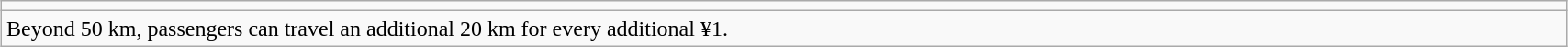<table class="wikitable" style="width:90%; margin:0 auto;">
<tr>
<td></td>
</tr>
<tr>
<td>Beyond 50 km, passengers can travel an additional 20 km for every additional ¥1.</td>
</tr>
</table>
